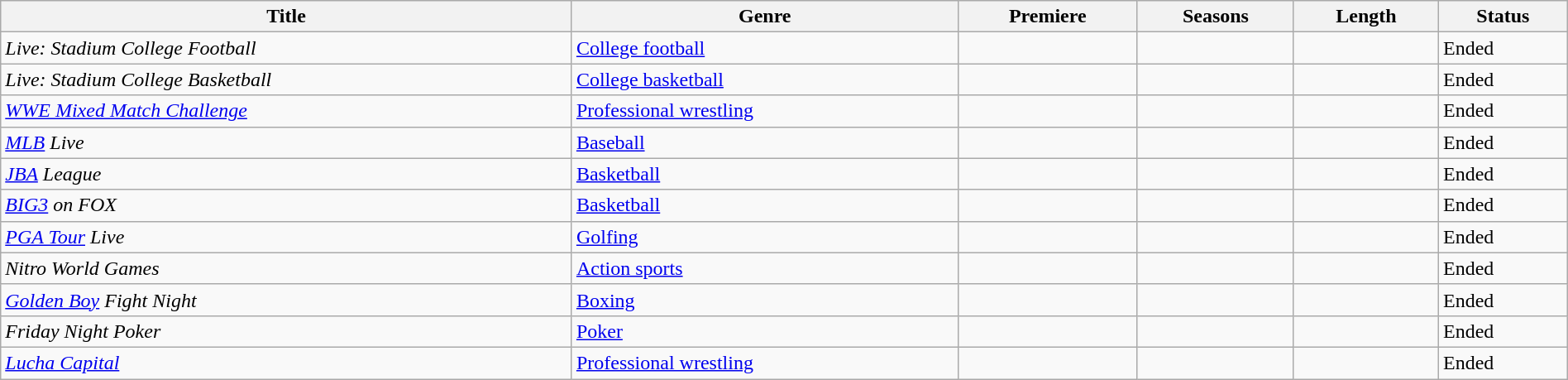<table class="wikitable sortable" style="width:100%">
<tr>
<th>Title</th>
<th>Genre</th>
<th>Premiere</th>
<th>Seasons</th>
<th>Length</th>
<th>Status</th>
</tr>
<tr>
<td><em>Live: Stadium College Football</em></td>
<td><a href='#'>College football</a></td>
<td></td>
<td></td>
<td></td>
<td>Ended</td>
</tr>
<tr>
<td><em>Live: Stadium College Basketball</em></td>
<td><a href='#'>College basketball</a></td>
<td></td>
<td></td>
<td></td>
<td>Ended</td>
</tr>
<tr>
<td><em><a href='#'>WWE Mixed Match Challenge</a></em></td>
<td><a href='#'>Professional wrestling</a></td>
<td></td>
<td></td>
<td></td>
<td>Ended</td>
</tr>
<tr>
<td><em><a href='#'>MLB</a> Live</em></td>
<td><a href='#'>Baseball</a></td>
<td></td>
<td></td>
<td></td>
<td>Ended</td>
</tr>
<tr>
<td><em><a href='#'>JBA</a> League</em></td>
<td><a href='#'>Basketball</a></td>
<td></td>
<td></td>
<td></td>
<td>Ended</td>
</tr>
<tr>
<td><em><a href='#'>BIG3</a> on FOX</em></td>
<td><a href='#'>Basketball</a></td>
<td></td>
<td></td>
<td></td>
<td>Ended</td>
</tr>
<tr>
<td><em><a href='#'>PGA Tour</a> Live</em></td>
<td><a href='#'>Golfing</a></td>
<td></td>
<td></td>
<td></td>
<td>Ended</td>
</tr>
<tr>
<td><em>Nitro World Games</em></td>
<td><a href='#'>Action sports</a></td>
<td></td>
<td></td>
<td></td>
<td>Ended</td>
</tr>
<tr>
<td><em><a href='#'>Golden Boy</a> Fight Night</em></td>
<td><a href='#'>Boxing</a></td>
<td></td>
<td></td>
<td></td>
<td>Ended</td>
</tr>
<tr>
<td><em>Friday Night Poker</em></td>
<td><a href='#'>Poker</a></td>
<td></td>
<td></td>
<td></td>
<td>Ended</td>
</tr>
<tr>
<td><em><a href='#'>Lucha Capital</a></em></td>
<td><a href='#'>Professional wrestling</a></td>
<td></td>
<td></td>
<td></td>
<td>Ended</td>
</tr>
</table>
